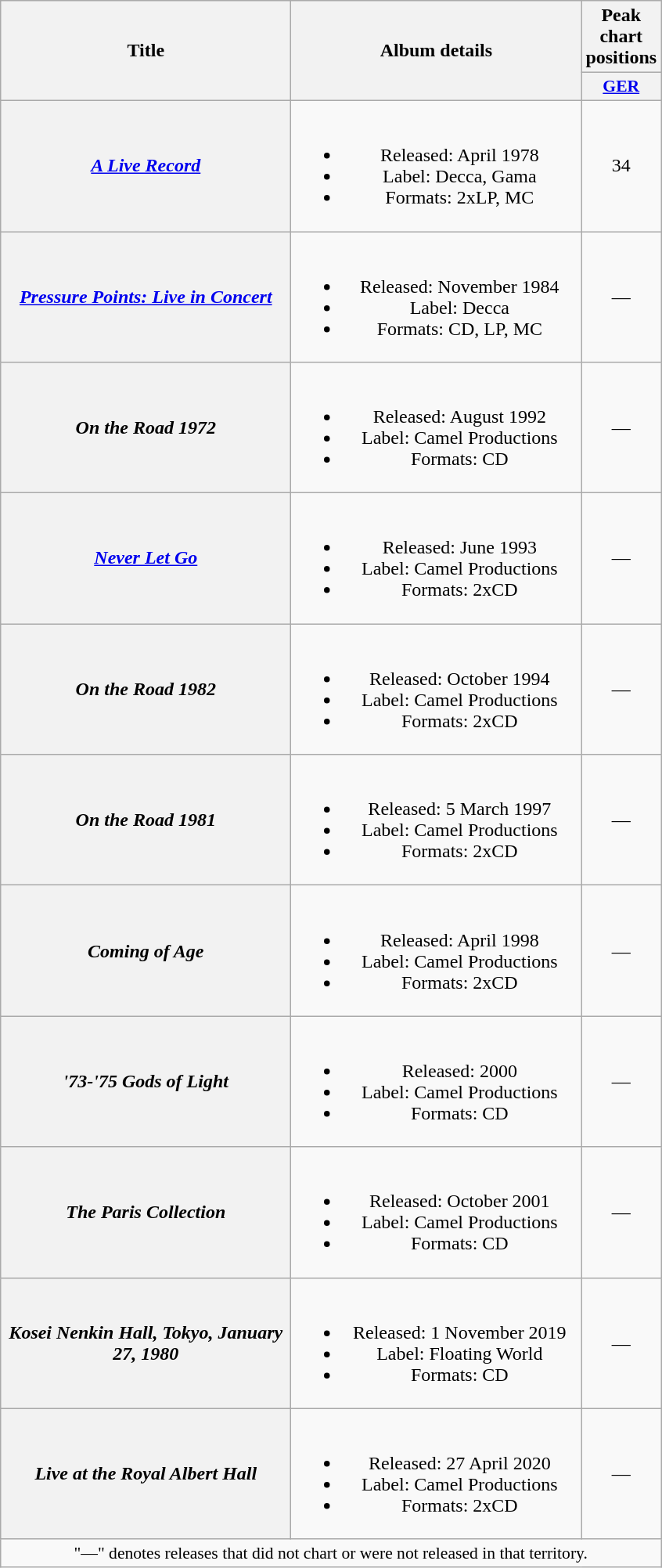<table class="wikitable plainrowheaders" style="text-align:center;">
<tr>
<th rowspan="2" scope="col" style="width:15em;">Title</th>
<th rowspan="2" scope="col" style="width:15em;">Album details</th>
<th>Peak chart positions</th>
</tr>
<tr>
<th scope="col" style="width:2em;font-size:90%;"><a href='#'>GER</a><br></th>
</tr>
<tr>
<th scope="row"><em><a href='#'>A Live Record</a></em></th>
<td><br><ul><li>Released: April 1978</li><li>Label: Decca, Gama</li><li>Formats: 2xLP, MC</li></ul></td>
<td>34</td>
</tr>
<tr>
<th scope="row"><em><a href='#'>Pressure Points: Live in Concert</a></em></th>
<td><br><ul><li>Released: November 1984</li><li>Label: Decca</li><li>Formats: CD, LP, MC</li></ul></td>
<td>—</td>
</tr>
<tr>
<th scope="row"><em>On the Road 1972</em></th>
<td><br><ul><li>Released: August 1992</li><li>Label: Camel Productions</li><li>Formats: CD</li></ul></td>
<td>—</td>
</tr>
<tr>
<th scope="row"><em><a href='#'>Never Let Go</a></em></th>
<td><br><ul><li>Released: June 1993</li><li>Label: Camel Productions</li><li>Formats: 2xCD</li></ul></td>
<td>—</td>
</tr>
<tr>
<th scope="row"><em>On the Road 1982</em></th>
<td><br><ul><li>Released: October 1994</li><li>Label: Camel Productions</li><li>Formats: 2xCD</li></ul></td>
<td>—</td>
</tr>
<tr>
<th scope="row"><em>On the Road 1981</em></th>
<td><br><ul><li>Released: 5 March 1997</li><li>Label: Camel Productions</li><li>Formats: 2xCD</li></ul></td>
<td>—</td>
</tr>
<tr>
<th scope="row"><em>Coming of Age</em></th>
<td><br><ul><li>Released: April 1998</li><li>Label: Camel Productions</li><li>Formats: 2xCD</li></ul></td>
<td>—</td>
</tr>
<tr>
<th scope="row"><em>'73-'75 Gods of Light</em></th>
<td><br><ul><li>Released: 2000</li><li>Label: Camel Productions</li><li>Formats: CD</li></ul></td>
<td>—</td>
</tr>
<tr>
<th scope="row"><em>The Paris Collection</em></th>
<td><br><ul><li>Released: October 2001</li><li>Label: Camel Productions</li><li>Formats: CD</li></ul></td>
<td>—</td>
</tr>
<tr>
<th scope="row"><em>Kosei Nenkin Hall, Tokyo, January 27, 1980</em></th>
<td><br><ul><li>Released: 1 November 2019</li><li>Label: Floating World</li><li>Formats: CD</li></ul></td>
<td>—</td>
</tr>
<tr>
<th scope="row"><em>Live at the Royal Albert Hall</em></th>
<td><br><ul><li>Released: 27 April 2020</li><li>Label: Camel Productions</li><li>Formats: 2xCD</li></ul></td>
<td>—</td>
</tr>
<tr>
<td colspan="3" style="font-size:90%">"—" denotes releases that did not chart or were not released in that territory.</td>
</tr>
</table>
